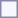<table style="border:1px solid #8888aa; background-color:#f7f8ff; padding:5px; font-size:95%; margin: 0px 12px 12px 0px;">
</table>
